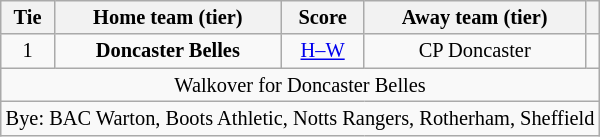<table class="wikitable" style="text-align:center; font-size:85%">
<tr>
<th>Tie</th>
<th>Home team (tier)</th>
<th>Score</th>
<th>Away team (tier)</th>
<th></th>
</tr>
<tr>
<td align="center">1</td>
<td><strong>Doncaster Belles</strong></td>
<td align="center"><a href='#'>H–W</a></td>
<td>CP Doncaster</td>
<td></td>
</tr>
<tr>
<td colspan="5" align="center">Walkover for Doncaster Belles</td>
</tr>
<tr>
<td colspan="5" align="center">Bye: BAC Warton, Boots Athletic, Notts Rangers, Rotherham, Sheffield</td>
</tr>
</table>
